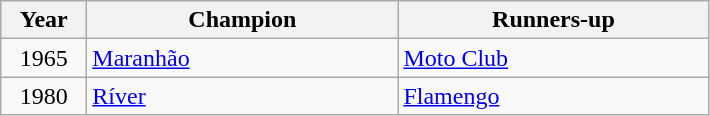<table class="wikitable">
<tr>
<th width=50>Year</th>
<th width=200>Champion</th>
<th width=200>Runners-up</th>
</tr>
<tr>
<td align=center>1965</td>
<td> <a href='#'>Maranhão</a></td>
<td> <a href='#'>Moto Club</a></td>
</tr>
<tr>
<td align=center>1980</td>
<td> <a href='#'>Ríver</a></td>
<td> <a href='#'>Flamengo</a></td>
</tr>
</table>
